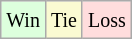<table class="wikitable">
<tr>
<td bgcolor=ddffdd><small>Win</small></td>
<td bgcolor=fafad2><small>Tie</small></td>
<td bgcolor=ffdddd><small>Loss</small></td>
</tr>
</table>
